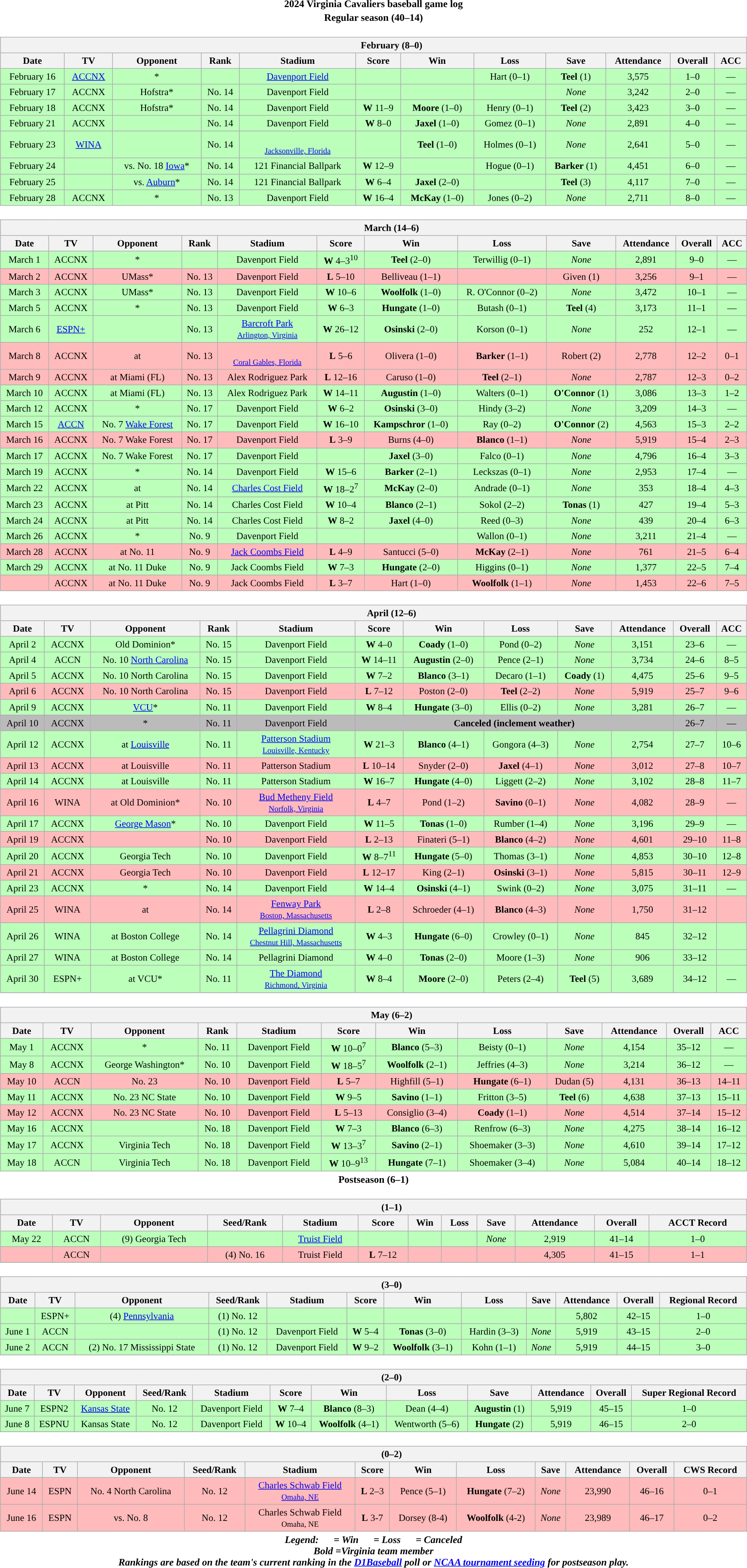<table class="toccolours" width=95% style="clear:both; margin:1.5em auto; text-align:center;">
<tr>
<th colspan=2>2024 Virginia Cavaliers baseball game log</th>
</tr>
<tr>
<th colspan=2>Regular season (40–14)</th>
</tr>
<tr valign="top">
<td><br><table class="wikitable collapsible collapsed" style="margin:auto; width:100%; text-align:center; font-size:95%">
<tr>
<th colspan=12 style="padding-left:4em;">February (8–0)</th>
</tr>
<tr>
<th bgcolor="#DDDDFF">Date</th>
<th bgcolor="#DDDDFF">TV</th>
<th bgcolor="#DDDDFF">Opponent</th>
<th bgcolor="#DDDDFF">Rank</th>
<th bgcolor="#DDDDFF">Stadium</th>
<th bgcolor="#DDDDFF">Score</th>
<th bgcolor="#DDDDFF">Win</th>
<th bgcolor="#DDDDFF">Loss</th>
<th bgcolor="#DDDDFF">Save</th>
<th bgcolor="#DDDDFF">Attendance</th>
<th bgcolor="#DDDDFF">Overall</th>
<th bgcolor="#DDDDFF">ACC</th>
</tr>
<tr bgcolor="bbffbb">
<td>February 16</td>
<td><a href='#'>ACCNX</a></td>
<td>*</td>
<td></td>
<td><a href='#'>Davenport Field</a><br></td>
<td></td>
<td></td>
<td>Hart (0–1)</td>
<td><strong>Teel</strong> (1)</td>
<td>3,575</td>
<td>1–0</td>
<td>—</td>
</tr>
<tr bgcolor="bbffbb">
<td>February 17</td>
<td>ACCNX</td>
<td>Hofstra*</td>
<td>No. 14</td>
<td>Davenport Field</td>
<td></td>
<td></td>
<td></td>
<td><em>None</em></td>
<td>3,242</td>
<td>2–0</td>
<td>—</td>
</tr>
<tr bgcolor="bbffbb">
<td>February 18</td>
<td>ACCNX</td>
<td>Hofstra*</td>
<td>No. 14</td>
<td>Davenport Field</td>
<td><strong>W</strong> 11–9</td>
<td><strong>Moore</strong> (1–0)</td>
<td>Henry (0–1)</td>
<td><strong>Teel</strong> (2)</td>
<td>3,423</td>
<td>3–0</td>
<td>—</td>
</tr>
<tr bgcolor="bbffbb">
<td>February 21</td>
<td>ACCNX</td>
<td></td>
<td>No. 14</td>
<td>Davenport Field</td>
<td><strong>W</strong> 8–0</td>
<td><strong>Jaxel</strong> (1–0)</td>
<td>Gomez (0–1)</td>
<td><em>None</em></td>
<td>2,891</td>
<td>4–0</td>
<td>—</td>
</tr>
<tr bgcolor="bbffbb">
<td>February 23</td>
<td><a href='#'>WINA</a></td>
<td></td>
<td>No. 14</td>
<td><br><small><a href='#'>Jacksonville, Florida</a></small></td>
<td></td>
<td><strong>Teel</strong> (1–0)</td>
<td>Holmes (0–1)</td>
<td><em>None</em></td>
<td>2,641</td>
<td>5–0</td>
<td>—</td>
</tr>
<tr bgcolor="bbffbb">
<td>February 24</td>
<td></td>
<td>vs. No. 18 <a href='#'>Iowa</a>*</td>
<td>No. 14</td>
<td>121 Financial Ballpark</td>
<td><strong>W</strong> 12–9</td>
<td></td>
<td>Hogue (0–1)</td>
<td><strong>Barker</strong> (1)</td>
<td>4,451</td>
<td>6–0</td>
<td>—</td>
</tr>
<tr bgcolor="bbffbb">
<td>February 25</td>
<td></td>
<td>vs. <a href='#'>Auburn</a>*</td>
<td>No. 14</td>
<td>121 Financial Ballpark</td>
<td><strong>W</strong> 6–4</td>
<td><strong>Jaxel</strong> (2–0)</td>
<td></td>
<td><strong>Teel</strong> (3)</td>
<td>4,117</td>
<td>7–0</td>
<td>—</td>
</tr>
<tr bgcolor="bbffbb">
<td>February 28</td>
<td>ACCNX</td>
<td>*</td>
<td>No. 13</td>
<td>Davenport Field</td>
<td><strong>W</strong> 16–4</td>
<td><strong>McKay</strong> (1–0)</td>
<td>Jones (0–2)</td>
<td><em>None</em></td>
<td>2,711</td>
<td>8–0</td>
<td>—</td>
</tr>
</table>
</td>
</tr>
<tr>
<td><br><table class="wikitable collapsible collapsed" style="margin:auto; width:100%; text-align:center; font-size:95%">
<tr>
<th colspan=12 style="padding-left:4em;">March (14–6)</th>
</tr>
<tr>
<th bgcolor="#DDDDFF">Date</th>
<th bgcolor="#DDDDFF">TV</th>
<th bgcolor="#DDDDFF">Opponent</th>
<th bgcolor="#DDDDFF">Rank</th>
<th bgcolor="#DDDDFF">Stadium</th>
<th bgcolor="#DDDDFF">Score</th>
<th bgcolor="#DDDDFF">Win</th>
<th bgcolor="#DDDDFF">Loss</th>
<th bgcolor="#DDDDFF">Save</th>
<th bgcolor="#DDDDFF">Attendance</th>
<th bgcolor="#DDDDFF">Overall</th>
<th bgcolor="#DDDDFF">ACC</th>
</tr>
<tr bgcolor="bbffbb">
<td>March 1</td>
<td>ACCNX</td>
<td>*</td>
<td></td>
<td>Davenport Field</td>
<td><strong>W</strong> 4–3<sup>10</sup></td>
<td><strong>Teel</strong> (2–0)</td>
<td>Terwillig (0–1)</td>
<td><em>None</em></td>
<td>2,891</td>
<td>9–0</td>
<td>—</td>
</tr>
<tr bgcolor="ffbbbb">
<td>March 2</td>
<td>ACCNX</td>
<td>UMass*</td>
<td>No. 13</td>
<td>Davenport Field</td>
<td><strong>L</strong> 5–10</td>
<td>Belliveau (1–1)</td>
<td></td>
<td>Given (1)</td>
<td>3,256</td>
<td>9–1</td>
<td>—</td>
</tr>
<tr bgcolor="bbffbb">
<td>March 3</td>
<td>ACCNX</td>
<td>UMass*</td>
<td>No. 13</td>
<td>Davenport Field</td>
<td><strong>W</strong> 10–6</td>
<td><strong>Woolfolk</strong> (1–0)</td>
<td>R. O'Connor (0–2)</td>
<td><em>None</em></td>
<td>3,472</td>
<td>10–1</td>
<td>—</td>
</tr>
<tr bgcolor="bbffbb">
<td>March 5</td>
<td>ACCNX</td>
<td>*</td>
<td>No. 13</td>
<td>Davenport Field</td>
<td><strong>W</strong> 6–3</td>
<td><strong>Hungate</strong> (1–0)</td>
<td>Butash (0–1)</td>
<td><strong>Teel</strong> (4)</td>
<td>3,173</td>
<td>11–1</td>
<td>—</td>
</tr>
<tr bgcolor="bbffbb">
<td>March 6</td>
<td><a href='#'>ESPN+</a></td>
<td></td>
<td>No. 13</td>
<td><a href='#'>Barcroft Park</a><br><small><a href='#'>Arlington, Virginia</a></small></td>
<td><strong>W</strong> 26–12</td>
<td><strong>Osinski</strong> (2–0)</td>
<td>Korson (0–1)</td>
<td><em>None</em></td>
<td>252</td>
<td>12–1</td>
<td>—</td>
</tr>
<tr bgcolor="ffbbbb">
<td>March 8</td>
<td>ACCNX</td>
<td>at </td>
<td>No. 13</td>
<td><br><small><a href='#'>Coral Gables, Florida</a></small></td>
<td><strong>L</strong> 5–6</td>
<td>Olivera (1–0)</td>
<td><strong>Barker</strong> (1–1)</td>
<td>Robert (2)</td>
<td>2,778</td>
<td>12–2</td>
<td>0–1</td>
</tr>
<tr bgcolor="ffbbbb">
<td>March 9</td>
<td>ACCNX</td>
<td>at Miami (FL)</td>
<td>No. 13</td>
<td>Alex Rodriguez Park</td>
<td><strong>L</strong> 12–16</td>
<td>Caruso (1–0)</td>
<td><strong>Teel</strong> (2–1)</td>
<td><em>None</em></td>
<td>2,787</td>
<td>12–3</td>
<td>0–2</td>
</tr>
<tr bgcolor="bbffbb">
<td>March 10</td>
<td>ACCNX</td>
<td>at Miami (FL)</td>
<td>No. 13</td>
<td>Alex Rodriguez Park</td>
<td><strong>W</strong> 14–11</td>
<td><strong>Augustin</strong> (1–0)</td>
<td>Walters (0–1)</td>
<td><strong>O'Connor</strong> (1)</td>
<td>3,086</td>
<td>13–3</td>
<td>1–2</td>
</tr>
<tr bgcolor="bbffbb">
<td>March 12</td>
<td>ACCNX</td>
<td>*</td>
<td>No. 17</td>
<td>Davenport Field</td>
<td><strong>W</strong> 6–2</td>
<td><strong>Osinski</strong> (3–0)</td>
<td>Hindy (3–2)</td>
<td><em>None</em></td>
<td>3,209</td>
<td>14–3</td>
<td>—</td>
</tr>
<tr bgcolor="bbffbb">
<td>March 15</td>
<td><a href='#'>ACCN</a></td>
<td>No. 7 <a href='#'>Wake Forest</a></td>
<td>No. 17</td>
<td>Davenport Field</td>
<td><strong>W</strong> 16–10</td>
<td><strong>Kampschror</strong> (1–0)</td>
<td>Ray (0–2)</td>
<td><strong>O'Connor</strong> (2)</td>
<td>4,563</td>
<td>15–3</td>
<td>2–2</td>
</tr>
<tr bgcolor="ffbbbb">
<td>March 16</td>
<td>ACCNX</td>
<td>No. 7 Wake Forest</td>
<td>No. 17</td>
<td>Davenport Field</td>
<td><strong>L</strong> 3–9</td>
<td>Burns (4–0)</td>
<td><strong>Blanco</strong> (1–1)</td>
<td><em>None</em></td>
<td>5,919</td>
<td>15–4</td>
<td>2–3</td>
</tr>
<tr bgcolor="bbffbb">
<td>March 17</td>
<td>ACCNX</td>
<td>No. 7 Wake Forest</td>
<td>No. 17</td>
<td>Davenport Field</td>
<td></td>
<td><strong>Jaxel</strong> (3–0)</td>
<td>Falco (0–1)</td>
<td><em>None</em></td>
<td>4,796</td>
<td>16–4</td>
<td>3–3</td>
</tr>
<tr bgcolor="bbffbb">
<td>March 19</td>
<td>ACCNX</td>
<td>*</td>
<td>No. 14</td>
<td>Davenport Field</td>
<td><strong>W</strong> 15–6</td>
<td><strong>Barker</strong> (2–1)</td>
<td>Leckszas (0–1)</td>
<td><em>None</em></td>
<td>2,953</td>
<td>17–4</td>
<td>—</td>
</tr>
<tr bgcolor="bbffbb">
<td>March 22</td>
<td>ACCNX</td>
<td>at </td>
<td>No. 14</td>
<td><a href='#'>Charles Cost Field</a><br></td>
<td><strong>W</strong> 18–2<sup>7</sup></td>
<td><strong>McKay</strong> (2–0)</td>
<td>Andrade (0–1)</td>
<td><em>None</em></td>
<td>353</td>
<td>18–4</td>
<td>4–3</td>
</tr>
<tr bgcolor="bbffbb">
<td>March 23</td>
<td>ACCNX</td>
<td>at Pitt</td>
<td>No. 14</td>
<td>Charles Cost Field</td>
<td><strong>W</strong> 10–4</td>
<td><strong>Blanco</strong> (2–1)</td>
<td>Sokol (2–2)</td>
<td><strong>Tonas</strong> (1)</td>
<td>427</td>
<td>19–4</td>
<td>5–3</td>
</tr>
<tr bgcolor="bbffbb">
<td>March 24</td>
<td>ACCNX</td>
<td>at Pitt</td>
<td>No. 14</td>
<td>Charles Cost Field</td>
<td><strong>W</strong> 8–2</td>
<td><strong>Jaxel</strong> (4–0)</td>
<td>Reed (0–3)</td>
<td><em>None</em></td>
<td>439</td>
<td>20–4</td>
<td>6–3</td>
</tr>
<tr bgcolor="bbffbb">
<td>March 26</td>
<td>ACCNX</td>
<td>*</td>
<td>No. 9</td>
<td>Davenport Field</td>
<td></td>
<td></td>
<td>Wallon (0–1)</td>
<td><em>None</em></td>
<td>3,211</td>
<td>21–4</td>
<td>—</td>
</tr>
<tr bgcolor="ffbbbb">
<td>March 28</td>
<td>ACCNX</td>
<td>at No. 11 </td>
<td>No. 9</td>
<td><a href='#'>Jack Coombs Field</a><br></td>
<td><strong>L</strong> 4–9</td>
<td>Santucci (5–0)</td>
<td><strong>McKay</strong> (2–1)</td>
<td><em>None</em></td>
<td>761</td>
<td>21–5</td>
<td>6–4</td>
</tr>
<tr bgcolor="bbffbb">
<td>March 29</td>
<td>ACCNX</td>
<td>at No. 11 Duke</td>
<td>No. 9</td>
<td>Jack Coombs Field</td>
<td><strong>W</strong> 7–3</td>
<td><strong>Hungate</strong> (2–0)</td>
<td>Higgins (0–1)</td>
<td><em>None</em></td>
<td>1,377</td>
<td>22–5</td>
<td>7–4</td>
</tr>
<tr bgcolor="ffbbbb">
<td></td>
<td>ACCNX</td>
<td>at No. 11 Duke</td>
<td>No. 9</td>
<td>Jack Coombs Field</td>
<td><strong>L</strong> 3–7</td>
<td>Hart (1–0)</td>
<td><strong>Woolfolk</strong> (1–1)</td>
<td><em>None</em></td>
<td>1,453</td>
<td>22–6</td>
<td>7–5</td>
</tr>
</table>
</td>
</tr>
<tr>
<td><br><table class="wikitable collapsible collapsed" style="margin:auto; width:100%; text-align:center; font-size:95%">
<tr>
<th colspan=12 style="padding-left:4em;">April (12–6)</th>
</tr>
<tr>
<th bgcolor="#DDDDFF">Date</th>
<th bgcolor="#DDDDFF">TV</th>
<th bgcolor="#DDDDFF">Opponent</th>
<th bgcolor="#DDDDFF">Rank</th>
<th bgcolor="#DDDDFF">Stadium</th>
<th bgcolor="#DDDDFF">Score</th>
<th bgcolor="#DDDDFF">Win</th>
<th bgcolor="#DDDDFF">Loss</th>
<th bgcolor="#DDDDFF">Save</th>
<th bgcolor="#DDDDFF">Attendance</th>
<th bgcolor="#DDDDFF">Overall</th>
<th bgcolor="#DDDDFF">ACC</th>
</tr>
<tr bgcolor="bbffbb">
<td>April 2</td>
<td>ACCNX</td>
<td>Old Dominion*</td>
<td>No. 15</td>
<td>Davenport Field</td>
<td><strong>W</strong> 4–0</td>
<td><strong>Coady</strong> (1–0)</td>
<td>Pond (0–2)</td>
<td><em>None</em></td>
<td>3,151</td>
<td>23–6</td>
<td>—</td>
</tr>
<tr bgcolor="bbffbb">
<td>April 4</td>
<td>ACCN</td>
<td>No. 10 <a href='#'>North Carolina</a></td>
<td>No. 15</td>
<td>Davenport Field</td>
<td><strong>W</strong> 14–11</td>
<td><strong>Augustin</strong> (2–0)</td>
<td>Pence (2–1)</td>
<td><em>None</em></td>
<td>3,734</td>
<td>24–6</td>
<td>8–5</td>
</tr>
<tr bgcolor="bbffbb">
<td>April 5</td>
<td>ACCNX</td>
<td>No. 10 North Carolina</td>
<td>No. 15</td>
<td>Davenport Field</td>
<td><strong>W</strong> 7–2</td>
<td><strong>Blanco</strong> (3–1)</td>
<td>Decaro (1–1)</td>
<td><strong>Coady</strong> (1)</td>
<td>4,475</td>
<td>25–6</td>
<td>9–5</td>
</tr>
<tr bgcolor="ffbbbb">
<td>April 6</td>
<td>ACCNX</td>
<td>No. 10 North Carolina</td>
<td>No. 15</td>
<td>Davenport Field</td>
<td><strong>L</strong> 7–12</td>
<td>Poston (2–0)</td>
<td><strong>Teel</strong> (2–2)</td>
<td><em>None</em></td>
<td>5,919</td>
<td>25–7</td>
<td>9–6</td>
</tr>
<tr bgcolor="bbffbb">
<td>April 9</td>
<td>ACCNX</td>
<td><a href='#'>VCU</a>*</td>
<td>No. 11</td>
<td>Davenport Field</td>
<td><strong>W</strong> 8–4</td>
<td><strong>Hungate</strong> (3–0)</td>
<td>Ellis (0–2)</td>
<td><em>None</em></td>
<td>3,281</td>
<td>26–7</td>
<td>—</td>
</tr>
<tr bgcolor="bbbbbb">
<td>April 10</td>
<td>ACCNX</td>
<td>*</td>
<td>No. 11</td>
<td>Davenport Field</td>
<td colspan="5"><strong>Canceled (inclement weather)</strong></td>
<td>26–7</td>
<td>—</td>
</tr>
<tr bgcolor="bbffbb">
<td>April 12</td>
<td>ACCNX</td>
<td>at <a href='#'>Louisville</a></td>
<td>No. 11</td>
<td><a href='#'>Patterson Stadium</a><br><small><a href='#'>Louisville, Kentucky</a></small></td>
<td><strong>W</strong> 21–3</td>
<td><strong>Blanco</strong> (4–1)</td>
<td>Gongora (4–3)</td>
<td><em>None</em></td>
<td>2,754</td>
<td>27–7</td>
<td>10–6</td>
</tr>
<tr bgcolor="ffbbbb">
<td>April 13</td>
<td>ACCNX</td>
<td>at Louisville</td>
<td>No. 11</td>
<td>Patterson Stadium</td>
<td><strong>L</strong> 10–14</td>
<td>Snyder (2–0)</td>
<td><strong>Jaxel</strong> (4–1)</td>
<td><em>None</em></td>
<td>3,012</td>
<td>27–8</td>
<td>10–7</td>
</tr>
<tr bgcolor="bbffbb">
<td>April 14</td>
<td>ACCNX</td>
<td>at Louisville</td>
<td>No. 11</td>
<td>Patterson Stadium</td>
<td><strong>W</strong> 16–7</td>
<td><strong>Hungate</strong> (4–0)</td>
<td>Liggett (2–2)</td>
<td><em>None</em></td>
<td>3,102</td>
<td>28–8</td>
<td>11–7</td>
</tr>
<tr bgcolor="ffbbbb">
<td>April 16</td>
<td>WINA</td>
<td>at Old Dominion*</td>
<td>No. 10</td>
<td><a href='#'>Bud Metheny Field</a><br><small><a href='#'>Norfolk, Virginia</a></small></td>
<td><strong>L</strong> 4–7</td>
<td>Pond (1–2)</td>
<td><strong>Savino</strong> (0–1)</td>
<td><em>None</em></td>
<td>4,082</td>
<td>28–9</td>
<td>—</td>
</tr>
<tr bgcolor="bbffbb">
<td>April 17</td>
<td>ACCNX</td>
<td><a href='#'>George Mason</a>*</td>
<td>No. 10</td>
<td>Davenport Field</td>
<td><strong>W</strong> 11–5</td>
<td><strong>Tonas</strong> (1–0)</td>
<td>Rumber (1–4)</td>
<td><em>None</em></td>
<td>3,196</td>
<td>29–9</td>
<td>—</td>
</tr>
<tr bgcolor="ffbbbb">
<td>April 19</td>
<td>ACCNX</td>
<td></td>
<td>No. 10</td>
<td>Davenport Field</td>
<td><strong>L</strong> 2–13</td>
<td>Finateri (5–1)</td>
<td><strong>Blanco</strong> (4–2)</td>
<td><em>None</em></td>
<td>4,601</td>
<td>29–10</td>
<td>11–8</td>
</tr>
<tr bgcolor="bbffbb">
<td>April 20</td>
<td>ACCNX</td>
<td>Georgia Tech</td>
<td>No. 10</td>
<td>Davenport Field</td>
<td><strong>W</strong> 8–7<sup>11</sup></td>
<td><strong>Hungate</strong> (5–0)</td>
<td>Thomas (3–1)</td>
<td><em>None</em></td>
<td>4,853</td>
<td>30–10</td>
<td>12–8</td>
</tr>
<tr bgcolor="ffbbbb">
<td>April 21</td>
<td>ACCNX</td>
<td>Georgia Tech</td>
<td>No. 10</td>
<td>Davenport Field</td>
<td><strong>L</strong> 12–17</td>
<td>King (2–1)</td>
<td><strong>Osinski</strong> (3–1)</td>
<td><em>None</em></td>
<td>5,815</td>
<td>30–11</td>
<td>12–9</td>
</tr>
<tr bgcolor="bbffbb">
<td>April 23</td>
<td>ACCNX</td>
<td>*</td>
<td>No. 14</td>
<td>Davenport Field</td>
<td><strong>W</strong> 14–4</td>
<td><strong>Osinski</strong> (4–1)</td>
<td>Swink (0–2)</td>
<td><em>None</em></td>
<td>3,075</td>
<td>31–11</td>
<td>—</td>
</tr>
<tr bgcolor="ffbbbb">
<td>April 25</td>
<td>WINA</td>
<td>at </td>
<td>No. 14</td>
<td><a href='#'>Fenway Park</a><br><small><a href='#'>Boston, Massachusetts</a></small></td>
<td><strong>L</strong> 2–8</td>
<td>Schroeder (4–1)</td>
<td><strong>Blanco</strong> (4–3)</td>
<td><em>None</em></td>
<td>1,750</td>
<td>31–12</td>
<td></td>
</tr>
<tr bgcolor="bbffbb">
<td>April 26</td>
<td>WINA</td>
<td>at Boston College</td>
<td>No. 14</td>
<td><a href='#'>Pellagrini Diamond</a><br><small><a href='#'>Chestnut Hill, Massachusetts</a></small></td>
<td><strong>W</strong> 4–3</td>
<td><strong>Hungate</strong> (6–0)</td>
<td>Crowley (0–1)</td>
<td><em>None</em></td>
<td>845</td>
<td>32–12</td>
<td></td>
</tr>
<tr bgcolor="bbffbb">
<td>April 27</td>
<td>WINA</td>
<td>at Boston College</td>
<td>No. 14</td>
<td>Pellagrini Diamond</td>
<td><strong>W</strong> 4–0</td>
<td><strong>Tonas</strong> (2–0)</td>
<td>Moore (1–3)</td>
<td><em>None</em></td>
<td>906</td>
<td>33–12</td>
<td></td>
</tr>
<tr bgcolor="bbffbb">
<td>April 30</td>
<td>ESPN+</td>
<td>at VCU*</td>
<td>No. 11</td>
<td><a href='#'>The Diamond</a><br><small><a href='#'>Richmond, Virginia</a></small></td>
<td><strong>W</strong> 8–4</td>
<td><strong>Moore</strong> (2–0)</td>
<td>Peters (2–4)</td>
<td><strong>Teel</strong> (5)</td>
<td>3,689</td>
<td>34–12</td>
<td>—</td>
</tr>
<tr>
</tr>
</table>
</td>
</tr>
<tr>
<td><br><table class="wikitable collapsible collapsed" style="margin:auto; width:100%; text-align:center; font-size:95%">
<tr>
<th colspan=12 style="padding-left:4em;">May (6–2)</th>
</tr>
<tr>
<th bgcolor="#DDDDFF">Date</th>
<th bgcolor="#DDDDFF">TV</th>
<th bgcolor="#DDDDFF">Opponent</th>
<th bgcolor="#DDDDFF">Rank</th>
<th bgcolor="#DDDDFF">Stadium</th>
<th bgcolor="#DDDDFF">Score</th>
<th bgcolor="#DDDDFF">Win</th>
<th bgcolor="#DDDDFF">Loss</th>
<th bgcolor="#DDDDFF">Save</th>
<th bgcolor="#DDDDFF">Attendance</th>
<th bgcolor="#DDDDFF">Overall</th>
<th bgcolor="#DDDDFF">ACC</th>
</tr>
<tr bgcolor="bbffbb">
<td>May 1</td>
<td>ACCNX</td>
<td>*</td>
<td>No. 11</td>
<td>Davenport Field</td>
<td><strong>W</strong> 10–0<sup>7</sup></td>
<td><strong>Blanco</strong> (5–3)</td>
<td>Beisty (0–1)</td>
<td><em>None</em></td>
<td>4,154</td>
<td>35–12</td>
<td>—</td>
</tr>
<tr bgcolor="bbffbb">
<td>May 8</td>
<td>ACCNX</td>
<td>George Washington*</td>
<td>No. 10</td>
<td>Davenport Field</td>
<td><strong>W</strong> 18–5<sup>7</sup></td>
<td><strong>Woolfolk</strong> (2–1)</td>
<td>Jeffries (4–3)</td>
<td><em>None</em></td>
<td>3,214</td>
<td>36–12</td>
<td>—</td>
</tr>
<tr bgcolor="ffbbbb">
<td>May 10</td>
<td>ACCN</td>
<td>No. 23 </td>
<td>No. 10</td>
<td>Davenport Field</td>
<td><strong>L</strong> 5–7</td>
<td>Highfill (5–1)</td>
<td><strong>Hungate</strong> (6–1)</td>
<td>Dudan (5)</td>
<td>4,131</td>
<td>36–13</td>
<td>14–11</td>
</tr>
<tr bgcolor="bbffbb">
<td>May 11</td>
<td>ACCNX</td>
<td>No. 23 NC State</td>
<td>No. 10</td>
<td>Davenport Field</td>
<td><strong>W</strong> 9–5</td>
<td><strong>Savino</strong> (1–1)</td>
<td>Fritton (3–5)</td>
<td><strong>Teel</strong> (6)</td>
<td>4,638</td>
<td>37–13</td>
<td>15–11</td>
</tr>
<tr bgcolor="ffbbbb">
<td>May 12</td>
<td>ACCNX</td>
<td>No. 23 NC State</td>
<td>No. 10</td>
<td>Davenport Field</td>
<td><strong>L</strong> 5–13</td>
<td>Consiglio (3–4)</td>
<td><strong>Coady</strong> (1–1)</td>
<td><em>None</em></td>
<td>4,514</td>
<td>37–14</td>
<td>15–12</td>
</tr>
<tr bgcolor="bbffbb">
<td>May 16</td>
<td>ACCNX</td>
<td></td>
<td>No. 18</td>
<td>Davenport Field</td>
<td><strong>W</strong> 7–3</td>
<td><strong>Blanco</strong> (6–3)</td>
<td>Renfrow (6–3)</td>
<td><em>None</em></td>
<td>4,275</td>
<td>38–14</td>
<td>16–12</td>
</tr>
<tr bgcolor="bbffbb">
<td>May 17</td>
<td>ACCNX</td>
<td>Virginia Tech</td>
<td>No. 18</td>
<td>Davenport Field</td>
<td><strong>W</strong> 13–3<sup>7</sup></td>
<td><strong>Savino</strong> (2–1)</td>
<td>Shoemaker (3–3)</td>
<td><em>None</em></td>
<td>4,610</td>
<td>39–14</td>
<td>17–12</td>
</tr>
<tr bgcolor="bbffbb">
<td>May 18</td>
<td>ACCN</td>
<td>Virginia Tech</td>
<td>No. 18</td>
<td>Davenport Field</td>
<td><strong>W</strong> 10–9<sup>13</sup></td>
<td><strong>Hungate</strong> (7–1)</td>
<td>Shoemaker (3–4)</td>
<td><em>None</em></td>
<td>5,084</td>
<td>40–14</td>
<td>18–12</td>
</tr>
</table>
</td>
</tr>
<tr>
<th colspan=2>Postseason (6–1)</th>
</tr>
<tr>
<td><br><table class="wikitable collapsible collapsed" style="margin:auto; width:100%; text-align:center; font-size:95%">
<tr>
<th colspan=12 style="padding-left:4em;"> (1–1)</th>
</tr>
<tr>
<th bgcolor="#DDDDFF">Date</th>
<th bgcolor="#DDDDFF">TV</th>
<th bgcolor="#DDDDFF">Opponent</th>
<th bgcolor="#DDDDFF">Seed/Rank</th>
<th bgcolor="#DDDDFF">Stadium</th>
<th bgcolor="#DDDDFF">Score</th>
<th bgcolor="#DDDDFF">Win</th>
<th bgcolor="#DDDDFF">Loss</th>
<th bgcolor="#DDDDFF">Save</th>
<th bgcolor="#DDDDFF">Attendance</th>
<th bgcolor="#DDDDFF">Overall</th>
<th bgcolor="#DDDDFF">ACCT Record</th>
</tr>
<tr bgcolor="bbffbb">
<td>May 22</td>
<td>ACCN</td>
<td>(9) Georgia Tech</td>
<td></td>
<td><a href='#'>Truist Field</a><br><small></small></td>
<td></td>
<td></td>
<td></td>
<td><em>None</em></td>
<td>2,919</td>
<td>41–14</td>
<td>1–0</td>
</tr>
<tr bgcolor="ffbbbb">
<td></td>
<td>ACCN</td>
<td></td>
<td>(4) No. 16</td>
<td>Truist Field</td>
<td><strong>L</strong> 7–12</td>
<td></td>
<td></td>
<td></td>
<td>4,305</td>
<td>41–15</td>
<td>1–1</td>
</tr>
<tr>
</tr>
</table>
</td>
</tr>
<tr>
<td><br><table class="wikitable collapsible" style="margin:auto; width:100%; text-align:center; font-size:95%">
<tr>
<th colspan=12 style="padding-left:4em;"> (3–0)</th>
</tr>
<tr>
<th bgcolor="#DDDDFF">Date</th>
<th bgcolor="#DDDDFF">TV</th>
<th bgcolor="#DDDDFF">Opponent</th>
<th bgcolor="#DDDDFF">Seed/Rank</th>
<th bgcolor="#DDDDFF">Stadium</th>
<th bgcolor="#DDDDFF">Score</th>
<th bgcolor="#DDDDFF">Win</th>
<th bgcolor="#DDDDFF">Loss</th>
<th bgcolor="#DDDDFF">Save</th>
<th bgcolor="#DDDDFF">Attendance</th>
<th bgcolor="#DDDDFF">Overall</th>
<th bgcolor="#DDDDFF">Regional Record</th>
</tr>
<tr bgcolor="bbffbb">
<td></td>
<td>ESPN+</td>
<td>(4) <a href='#'>Pennsylvania</a></td>
<td>(1) No. 12</td>
<td></td>
<td></td>
<td></td>
<td></td>
<td></td>
<td>5,802</td>
<td>42–15</td>
<td>1–0</td>
</tr>
<tr bgcolor="bbffbb">
<td>June 1</td>
<td>ACCN</td>
<td></td>
<td>(1) No. 12</td>
<td>Davenport Field</td>
<td><strong>W</strong> 5–4</td>
<td><strong>Tonas</strong> (3–0)</td>
<td>Hardin (3–3)</td>
<td><em>None</em></td>
<td>5,919</td>
<td>43–15</td>
<td>2–0</td>
</tr>
<tr bgcolor="bbffbb">
<td>June 2</td>
<td>ACCN</td>
<td {{nowrap>(2) No. 17 Mississippi State</td>
<td>(1) No. 12</td>
<td>Davenport Field</td>
<td><strong>W</strong> 9–2</td>
<td><strong>Woolfolk</strong> (3–1)</td>
<td>Kohn (1–1)</td>
<td><em>None</em></td>
<td>5,919</td>
<td>44–15</td>
<td>3–0</td>
</tr>
<tr>
</tr>
</table>
</td>
</tr>
<tr>
<td><br><table class="wikitable collapsible" style="margin:auto; width:100%; text-align:center; font-size:95%">
<tr>
<th colspan=12 style="padding-left:4em;"> (2–0)</th>
</tr>
<tr>
<th bgcolor="#DDDDFF">Date</th>
<th bgcolor="#DDDDFF">TV</th>
<th bgcolor="#DDDDFF">Opponent</th>
<th bgcolor="#DDDDFF">Seed/Rank</th>
<th bgcolor="#DDDDFF">Stadium</th>
<th bgcolor="#DDDDFF">Score</th>
<th bgcolor="#DDDDFF">Win</th>
<th bgcolor="#DDDDFF">Loss</th>
<th bgcolor="#DDDDFF">Save</th>
<th bgcolor="#DDDDFF">Attendance</th>
<th bgcolor="#DDDDFF">Overall</th>
<th bgcolor="#DDDDFF">Super Regional Record</th>
</tr>
<tr bgcolor="bbffbb">
<td>June 7</td>
<td>ESPN2</td>
<td><a href='#'>Kansas State</a></td>
<td>No. 12</td>
<td>Davenport Field</td>
<td><strong>W</strong> 7–4</td>
<td><strong>Blanco</strong> (8–3)</td>
<td>Dean (4–4)</td>
<td><strong>Augustin</strong> (1)</td>
<td>5,919</td>
<td>45–15</td>
<td>1–0</td>
</tr>
<tr bgcolor="bbffbb">
<td>June 8</td>
<td>ESPNU</td>
<td>Kansas State</td>
<td>No. 12</td>
<td>Davenport Field</td>
<td><strong>W</strong> 10–4</td>
<td><strong>Woolfolk</strong> (4–1)</td>
<td>Wentworth (5–6)</td>
<td><strong>Hungate</strong> (2)</td>
<td>5,919</td>
<td>46–15</td>
<td>2–0</td>
</tr>
<tr>
</tr>
</table>
</td>
</tr>
<tr>
<td><br><table class="wikitable collapsible" style="margin:auto; width:100%; text-align:center; font-size:95%">
<tr>
<th colspan=12 style="padding-left:4em;"> (0–2)</th>
</tr>
<tr>
<th bgcolor="#DDDDFF">Date</th>
<th bgcolor="#DDDDFF">TV</th>
<th bgcolor="#DDDDFF">Opponent</th>
<th bgcolor="#DDDDFF">Seed/Rank</th>
<th bgcolor="#DDDDFF">Stadium</th>
<th bgcolor="#DDDDFF">Score</th>
<th bgcolor="#DDDDFF">Win</th>
<th bgcolor="#DDDDFF">Loss</th>
<th bgcolor="#DDDDFF">Save</th>
<th bgcolor="#DDDDFF">Attendance</th>
<th bgcolor="#DDDDFF">Overall</th>
<th bgcolor="#DDDDFF">CWS Record</th>
</tr>
<tr bgcolor="ffbbbb">
<td>June 14</td>
<td>ESPN</td>
<td>No. 4 North Carolina</td>
<td>No. 12</td>
<td><a href='#'>Charles Schwab Field</a><br><small><a href='#'>Omaha, NE</a></small></td>
<td><strong>L</strong> 2–3</td>
<td>Pence (5–1)</td>
<td><strong>Hungate</strong> (7–2)</td>
<td><em>None</em></td>
<td>23,990</td>
<td>46–16</td>
<td>0–1</td>
</tr>
<tr bgcolor="ffbbbb">
<td>June 16</td>
<td>ESPN</td>
<td>vs. No. 8 </td>
<td>No. 12</td>
<td>Charles Schwab Field<br><small>Omaha, NE</small></td>
<td><strong>L</strong> 3-7</td>
<td>Dorsey (8-4)</td>
<td><strong>Woolfolk</strong> (4-2)</td>
<td><em>None</em></td>
<td>23,989</td>
<td>46–17</td>
<td>0–2</td>
</tr>
</table>
</td>
</tr>
<tr>
<th colspan=12><em>Legend:       = Win       = Loss       = Canceled<br>Bold =Virginia team member<br>Rankings are based on the team's current ranking in the <a href='#'>D1Baseball</a> poll or <a href='#'>NCAA tournament seeding</a> for postseason play.</em><br></th>
</tr>
</table>
